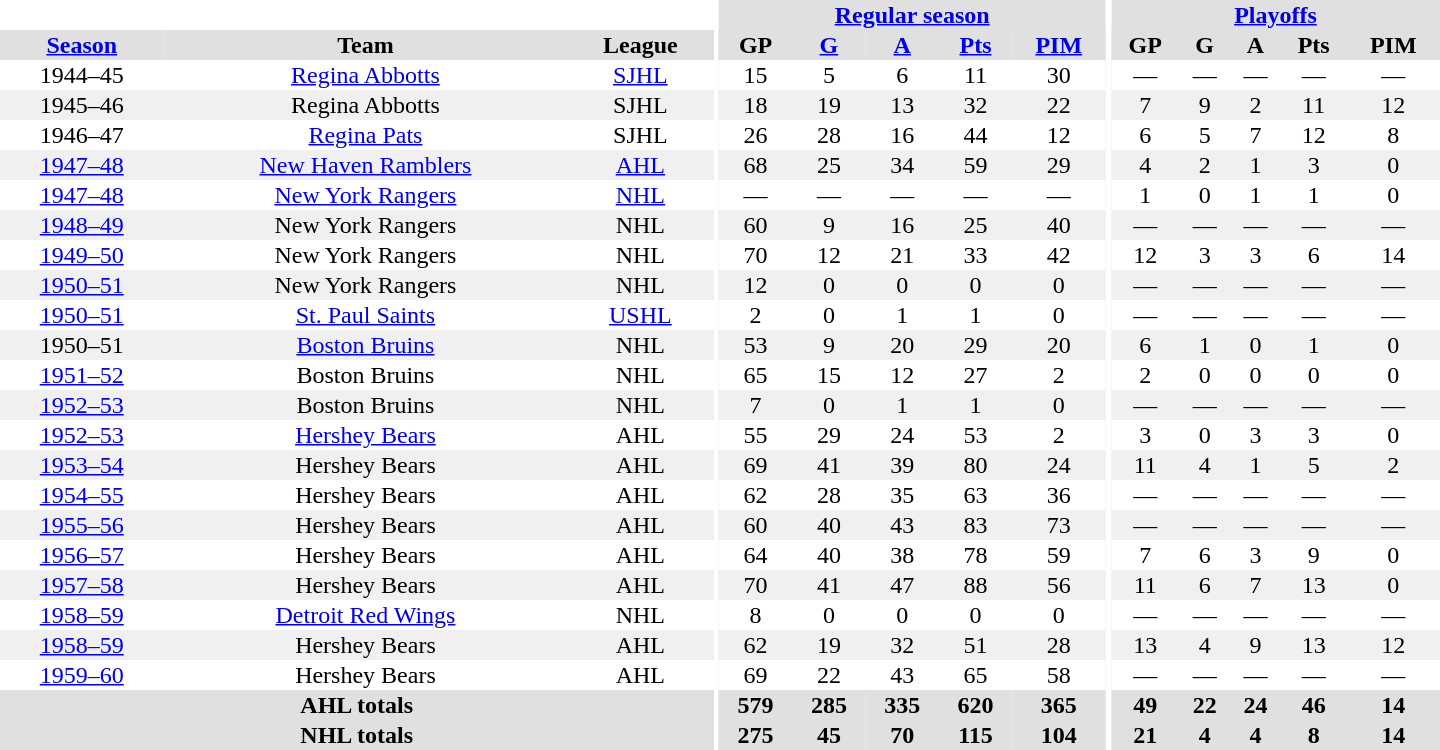<table border="0" cellpadding="1" cellspacing="0" style="text-align:center; width:60em">
<tr bgcolor="#e0e0e0">
<th colspan="3" bgcolor="#ffffff"></th>
<th rowspan="100" bgcolor="#ffffff"></th>
<th colspan="5"><a href='#'>Regular season</a></th>
<th rowspan="100" bgcolor="#ffffff"></th>
<th colspan="5"><a href='#'>Playoffs</a></th>
</tr>
<tr bgcolor="#e0e0e0">
<th><a href='#'>Season</a></th>
<th>Team</th>
<th>League</th>
<th>GP</th>
<th><a href='#'>G</a></th>
<th><a href='#'>A</a></th>
<th><a href='#'>Pts</a></th>
<th><a href='#'>PIM</a></th>
<th>GP</th>
<th>G</th>
<th>A</th>
<th>Pts</th>
<th>PIM</th>
</tr>
<tr>
<td>1944–45</td>
<td><a href='#'>Regina Abbotts</a></td>
<td><a href='#'>SJHL</a></td>
<td>15</td>
<td>5</td>
<td>6</td>
<td>11</td>
<td>30</td>
<td>—</td>
<td>—</td>
<td>—</td>
<td>—</td>
<td>—</td>
</tr>
<tr bgcolor="#f0f0f0">
<td>1945–46</td>
<td>Regina Abbotts</td>
<td>SJHL</td>
<td>18</td>
<td>19</td>
<td>13</td>
<td>32</td>
<td>22</td>
<td>7</td>
<td>9</td>
<td>2</td>
<td>11</td>
<td>12</td>
</tr>
<tr>
<td>1946–47</td>
<td><a href='#'>Regina Pats</a></td>
<td>SJHL</td>
<td>26</td>
<td>28</td>
<td>16</td>
<td>44</td>
<td>12</td>
<td>6</td>
<td>5</td>
<td>7</td>
<td>12</td>
<td>8</td>
</tr>
<tr bgcolor="#f0f0f0">
<td><a href='#'>1947–48</a></td>
<td><a href='#'>New Haven Ramblers</a></td>
<td><a href='#'>AHL</a></td>
<td>68</td>
<td>25</td>
<td>34</td>
<td>59</td>
<td>29</td>
<td>4</td>
<td>2</td>
<td>1</td>
<td>3</td>
<td>0</td>
</tr>
<tr>
<td><a href='#'>1947–48</a></td>
<td><a href='#'>New York Rangers</a></td>
<td><a href='#'>NHL</a></td>
<td>—</td>
<td>—</td>
<td>—</td>
<td>—</td>
<td>—</td>
<td>1</td>
<td>0</td>
<td>1</td>
<td>1</td>
<td>0</td>
</tr>
<tr bgcolor="#f0f0f0">
<td><a href='#'>1948–49</a></td>
<td>New York Rangers</td>
<td>NHL</td>
<td>60</td>
<td>9</td>
<td>16</td>
<td>25</td>
<td>40</td>
<td>—</td>
<td>—</td>
<td>—</td>
<td>—</td>
<td>—</td>
</tr>
<tr>
<td><a href='#'>1949–50</a></td>
<td>New York Rangers</td>
<td>NHL</td>
<td>70</td>
<td>12</td>
<td>21</td>
<td>33</td>
<td>42</td>
<td>12</td>
<td>3</td>
<td>3</td>
<td>6</td>
<td>14</td>
</tr>
<tr bgcolor="#f0f0f0">
<td><a href='#'>1950–51</a></td>
<td>New York Rangers</td>
<td>NHL</td>
<td>12</td>
<td>0</td>
<td>0</td>
<td>0</td>
<td>0</td>
<td>—</td>
<td>—</td>
<td>—</td>
<td>—</td>
<td>—</td>
</tr>
<tr>
<td><a href='#'>1950–51</a></td>
<td><a href='#'>St. Paul Saints</a></td>
<td><a href='#'>USHL</a></td>
<td>2</td>
<td>0</td>
<td>1</td>
<td>1</td>
<td>0</td>
<td>—</td>
<td>—</td>
<td>—</td>
<td>—</td>
<td>—</td>
</tr>
<tr bgcolor="#f0f0f0">
<td>1950–51</td>
<td><a href='#'>Boston Bruins</a></td>
<td>NHL</td>
<td>53</td>
<td>9</td>
<td>20</td>
<td>29</td>
<td>20</td>
<td>6</td>
<td>1</td>
<td>0</td>
<td>1</td>
<td>0</td>
</tr>
<tr>
<td><a href='#'>1951–52</a></td>
<td>Boston Bruins</td>
<td>NHL</td>
<td>65</td>
<td>15</td>
<td>12</td>
<td>27</td>
<td>2</td>
<td>2</td>
<td>0</td>
<td>0</td>
<td>0</td>
<td>0</td>
</tr>
<tr bgcolor="#f0f0f0">
<td><a href='#'>1952–53</a></td>
<td>Boston Bruins</td>
<td>NHL</td>
<td>7</td>
<td>0</td>
<td>1</td>
<td>1</td>
<td>0</td>
<td>—</td>
<td>—</td>
<td>—</td>
<td>—</td>
<td>—</td>
</tr>
<tr>
<td><a href='#'>1952–53</a></td>
<td><a href='#'>Hershey Bears</a></td>
<td>AHL</td>
<td>55</td>
<td>29</td>
<td>24</td>
<td>53</td>
<td>2</td>
<td>3</td>
<td>0</td>
<td>3</td>
<td>3</td>
<td>0</td>
</tr>
<tr bgcolor="#f0f0f0">
<td><a href='#'>1953–54</a></td>
<td>Hershey Bears</td>
<td>AHL</td>
<td>69</td>
<td>41</td>
<td>39</td>
<td>80</td>
<td>24</td>
<td>11</td>
<td>4</td>
<td>1</td>
<td>5</td>
<td>2</td>
</tr>
<tr>
<td><a href='#'>1954–55</a></td>
<td>Hershey Bears</td>
<td>AHL</td>
<td>62</td>
<td>28</td>
<td>35</td>
<td>63</td>
<td>36</td>
<td>—</td>
<td>—</td>
<td>—</td>
<td>—</td>
<td>—</td>
</tr>
<tr bgcolor="#f0f0f0">
<td><a href='#'>1955–56</a></td>
<td>Hershey Bears</td>
<td>AHL</td>
<td>60</td>
<td>40</td>
<td>43</td>
<td>83</td>
<td>73</td>
<td>—</td>
<td>—</td>
<td>—</td>
<td>—</td>
<td>—</td>
</tr>
<tr>
<td><a href='#'>1956–57</a></td>
<td>Hershey Bears</td>
<td>AHL</td>
<td>64</td>
<td>40</td>
<td>38</td>
<td>78</td>
<td>59</td>
<td>7</td>
<td>6</td>
<td>3</td>
<td>9</td>
<td>0</td>
</tr>
<tr bgcolor="#f0f0f0">
<td><a href='#'>1957–58</a></td>
<td>Hershey Bears</td>
<td>AHL</td>
<td>70</td>
<td>41</td>
<td>47</td>
<td>88</td>
<td>56</td>
<td>11</td>
<td>6</td>
<td>7</td>
<td>13</td>
<td>0</td>
</tr>
<tr>
<td><a href='#'>1958–59</a></td>
<td><a href='#'>Detroit Red Wings</a></td>
<td>NHL</td>
<td>8</td>
<td>0</td>
<td>0</td>
<td>0</td>
<td>0</td>
<td>—</td>
<td>—</td>
<td>—</td>
<td>—</td>
<td>—</td>
</tr>
<tr bgcolor="#f0f0f0">
<td><a href='#'>1958–59</a></td>
<td>Hershey Bears</td>
<td>AHL</td>
<td>62</td>
<td>19</td>
<td>32</td>
<td>51</td>
<td>28</td>
<td>13</td>
<td>4</td>
<td>9</td>
<td>13</td>
<td>12</td>
</tr>
<tr>
<td><a href='#'>1959–60</a></td>
<td>Hershey Bears</td>
<td>AHL</td>
<td>69</td>
<td>22</td>
<td>43</td>
<td>65</td>
<td>58</td>
<td>—</td>
<td>—</td>
<td>—</td>
<td>—</td>
<td>—</td>
</tr>
<tr bgcolor="#e0e0e0">
<th colspan="3">AHL totals</th>
<th>579</th>
<th>285</th>
<th>335</th>
<th>620</th>
<th>365</th>
<th>49</th>
<th>22</th>
<th>24</th>
<th>46</th>
<th>14</th>
</tr>
<tr bgcolor="#e0e0e0">
<th colspan="3">NHL totals</th>
<th>275</th>
<th>45</th>
<th>70</th>
<th>115</th>
<th>104</th>
<th>21</th>
<th>4</th>
<th>4</th>
<th>8</th>
<th>14</th>
</tr>
</table>
